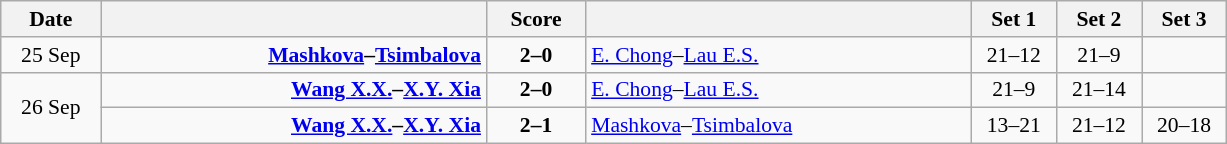<table class="wikitable" style="text-align: center; font-size:90% ">
<tr>
<th width="60">Date</th>
<th align="right" width="250"></th>
<th width="60">Score</th>
<th align="left" width="250"></th>
<th width="50">Set 1</th>
<th width="50">Set 2</th>
<th width="50">Set 3</th>
</tr>
<tr>
<td>25 Sep</td>
<td align=right><strong><a href='#'>Mashkova</a>–<a href='#'>Tsimbalova</a> </strong></td>
<td align=center><strong>2–0</strong></td>
<td align=left> <a href='#'>E. Chong</a>–<a href='#'>Lau E.S.</a></td>
<td>21–12</td>
<td>21–9</td>
<td></td>
</tr>
<tr>
<td rowspan=2>26 Sep</td>
<td align=right><strong><a href='#'>Wang X.X.</a>–<a href='#'>X.Y. Xia</a> </strong></td>
<td align=center><strong>2–0</strong></td>
<td align=left> <a href='#'>E. Chong</a>–<a href='#'>Lau E.S.</a></td>
<td>21–9</td>
<td>21–14</td>
<td></td>
</tr>
<tr>
<td align=right><strong><a href='#'>Wang X.X.</a>–<a href='#'>X.Y. Xia</a> </strong></td>
<td align=center><strong>2–1</strong></td>
<td align=left> <a href='#'>Mashkova</a>–<a href='#'>Tsimbalova</a></td>
<td>13–21</td>
<td>21–12</td>
<td>20–18</td>
</tr>
</table>
